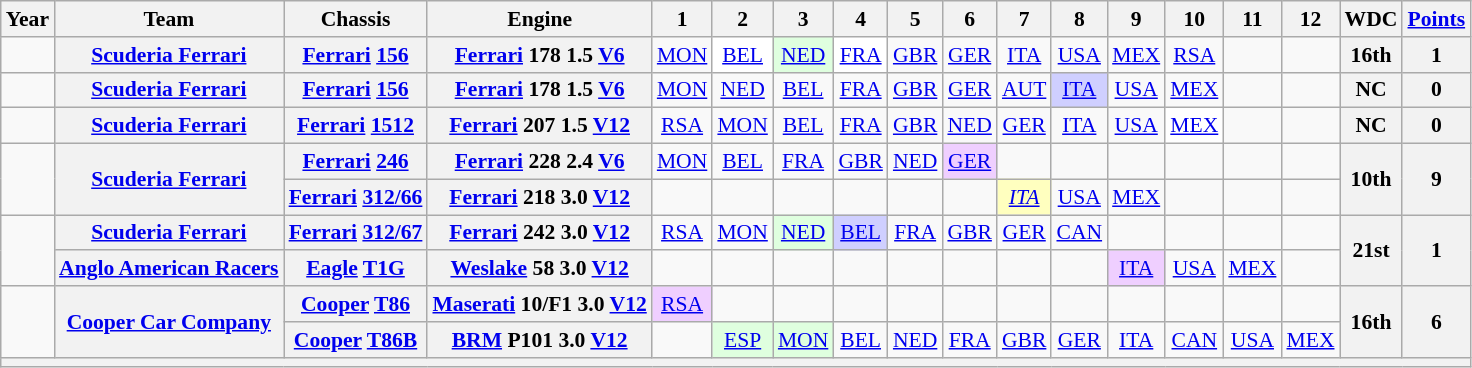<table class="wikitable" style="text-align:center; font-size:90%">
<tr>
<th>Year</th>
<th>Team</th>
<th>Chassis</th>
<th>Engine</th>
<th>1</th>
<th>2</th>
<th>3</th>
<th>4</th>
<th>5</th>
<th>6</th>
<th>7</th>
<th>8</th>
<th>9</th>
<th>10</th>
<th>11</th>
<th>12</th>
<th>WDC</th>
<th><a href='#'>Points</a></th>
</tr>
<tr>
<td></td>
<th><a href='#'>Scuderia Ferrari</a></th>
<th><a href='#'>Ferrari</a> <a href='#'>156</a></th>
<th><a href='#'>Ferrari</a> 178 1.5 <a href='#'>V6</a></th>
<td><a href='#'>MON</a></td>
<td style="background:#ffffff;"><a href='#'>BEL</a><br></td>
<td style="background:#DFFFDF;"><a href='#'>NED</a><br></td>
<td style="background:#ffffff;"><a href='#'>FRA</a><br></td>
<td><a href='#'>GBR</a></td>
<td><a href='#'>GER</a></td>
<td><a href='#'>ITA</a></td>
<td><a href='#'>USA</a></td>
<td><a href='#'>MEX</a></td>
<td><a href='#'>RSA</a></td>
<td></td>
<td></td>
<th>16th</th>
<th>1</th>
</tr>
<tr>
<td></td>
<th><a href='#'>Scuderia Ferrari</a></th>
<th><a href='#'>Ferrari</a> <a href='#'>156</a></th>
<th><a href='#'>Ferrari</a> 178 1.5 <a href='#'>V6</a></th>
<td><a href='#'>MON</a></td>
<td><a href='#'>NED</a></td>
<td><a href='#'>BEL</a></td>
<td><a href='#'>FRA</a></td>
<td><a href='#'>GBR</a></td>
<td><a href='#'>GER</a></td>
<td><a href='#'>AUT</a></td>
<td style="background:#CFCFFF;"><a href='#'>ITA</a><br></td>
<td><a href='#'>USA</a></td>
<td><a href='#'>MEX</a></td>
<td></td>
<td></td>
<th>NC</th>
<th>0</th>
</tr>
<tr>
<td></td>
<th><a href='#'>Scuderia Ferrari</a></th>
<th><a href='#'>Ferrari</a> <a href='#'>1512</a></th>
<th><a href='#'>Ferrari</a> 207 1.5 <a href='#'>V12</a></th>
<td><a href='#'>RSA</a></td>
<td><a href='#'>MON</a></td>
<td><a href='#'>BEL</a></td>
<td><a href='#'>FRA</a></td>
<td><a href='#'>GBR</a></td>
<td><a href='#'>NED</a></td>
<td><a href='#'>GER</a></td>
<td><a href='#'>ITA</a></td>
<td><a href='#'>USA</a></td>
<td style="background:#ffffff;"><a href='#'>MEX</a><br></td>
<td></td>
<td></td>
<th>NC</th>
<th>0</th>
</tr>
<tr>
<td rowspan=2></td>
<th rowspan=2><a href='#'>Scuderia Ferrari</a></th>
<th><a href='#'>Ferrari</a> <a href='#'>246</a></th>
<th><a href='#'>Ferrari</a> 228 2.4 <a href='#'>V6</a></th>
<td><a href='#'>MON</a></td>
<td><a href='#'>BEL</a></td>
<td><a href='#'>FRA</a></td>
<td><a href='#'>GBR</a></td>
<td><a href='#'>NED</a></td>
<td style="background:#EFCFFF;"><a href='#'>GER</a><br></td>
<td></td>
<td></td>
<td></td>
<td></td>
<td></td>
<td></td>
<th rowspan=2>10th</th>
<th rowspan=2>9</th>
</tr>
<tr>
<th><a href='#'>Ferrari</a> <a href='#'>312/66</a></th>
<th><a href='#'>Ferrari</a> 218 3.0 <a href='#'>V12</a></th>
<td></td>
<td></td>
<td></td>
<td></td>
<td></td>
<td></td>
<td style="background:#FFFFBF;"><em><a href='#'>ITA</a></em><br></td>
<td><a href='#'>USA</a></td>
<td><a href='#'>MEX</a></td>
<td></td>
<td></td>
<td></td>
</tr>
<tr>
<td rowspan="2"></td>
<th><a href='#'>Scuderia Ferrari</a></th>
<th><a href='#'>Ferrari</a> <a href='#'>312/67</a></th>
<th><a href='#'>Ferrari</a> 242 3.0 <a href='#'>V12</a></th>
<td><a href='#'>RSA</a></td>
<td><a href='#'>MON</a></td>
<td style="background:#DFFFDF;"><a href='#'>NED</a><br></td>
<td style="background:#CFCFFF;"><a href='#'>BEL</a><br></td>
<td><a href='#'>FRA</a></td>
<td><a href='#'>GBR</a></td>
<td><a href='#'>GER</a></td>
<td><a href='#'>CAN</a></td>
<td></td>
<td></td>
<td></td>
<td></td>
<th rowspan="2">21st</th>
<th rowspan="2">1</th>
</tr>
<tr>
<th><a href='#'>Anglo American Racers</a></th>
<th><a href='#'>Eagle</a> <a href='#'>T1G</a></th>
<th><a href='#'>Weslake</a> 58 3.0 <a href='#'>V12</a></th>
<td></td>
<td></td>
<td></td>
<td></td>
<td></td>
<td></td>
<td></td>
<td></td>
<td style="background:#EFCFFF;"><a href='#'>ITA</a><br></td>
<td><a href='#'>USA</a></td>
<td><a href='#'>MEX</a></td>
<td></td>
</tr>
<tr>
<td rowspan=2></td>
<th rowspan=2><a href='#'>Cooper Car Company</a></th>
<th><a href='#'>Cooper</a> <a href='#'>T86</a></th>
<th><a href='#'>Maserati</a> 10/F1 3.0 <a href='#'>V12</a></th>
<td style="background:#EFCFFF;"><a href='#'>RSA</a><br></td>
<td></td>
<td></td>
<td></td>
<td></td>
<td></td>
<td></td>
<td></td>
<td></td>
<td></td>
<td></td>
<td></td>
<th rowspan=2>16th</th>
<th rowspan=2>6</th>
</tr>
<tr>
<th><a href='#'>Cooper</a> <a href='#'>T86B</a></th>
<th><a href='#'>BRM</a> P101 3.0 <a href='#'>V12</a></th>
<td></td>
<td style="background:#DFFFDF;"><a href='#'>ESP</a><br></td>
<td style="background:#DFFFDF;"><a href='#'>MON</a><br></td>
<td><a href='#'>BEL</a></td>
<td><a href='#'>NED</a></td>
<td><a href='#'>FRA</a></td>
<td><a href='#'>GBR</a></td>
<td><a href='#'>GER</a></td>
<td><a href='#'>ITA</a></td>
<td><a href='#'>CAN</a></td>
<td><a href='#'>USA</a></td>
<td><a href='#'>MEX</a></td>
</tr>
<tr>
<th colspan="18"></th>
</tr>
</table>
